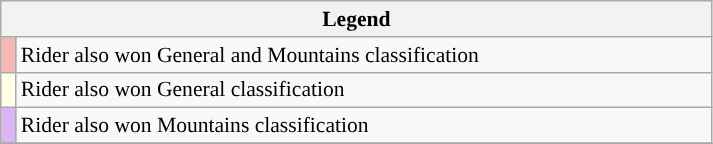<table class="wikitable nowrap" style="font-size:90%; width: 33em;">
<tr>
<th colspan="2">Legend</th>
</tr>
<tr>
<td style="background: #f5b8b5"></td>
<td>Rider also won General and Mountains classification</td>
</tr>
<tr>
<td style="background: #ffffe8"></td>
<td>Rider also won General classification</td>
</tr>
<tr>
<td style="background: #dbb5f5"></td>
<td>Rider also won Mountains classification</td>
</tr>
<tr>
</tr>
</table>
